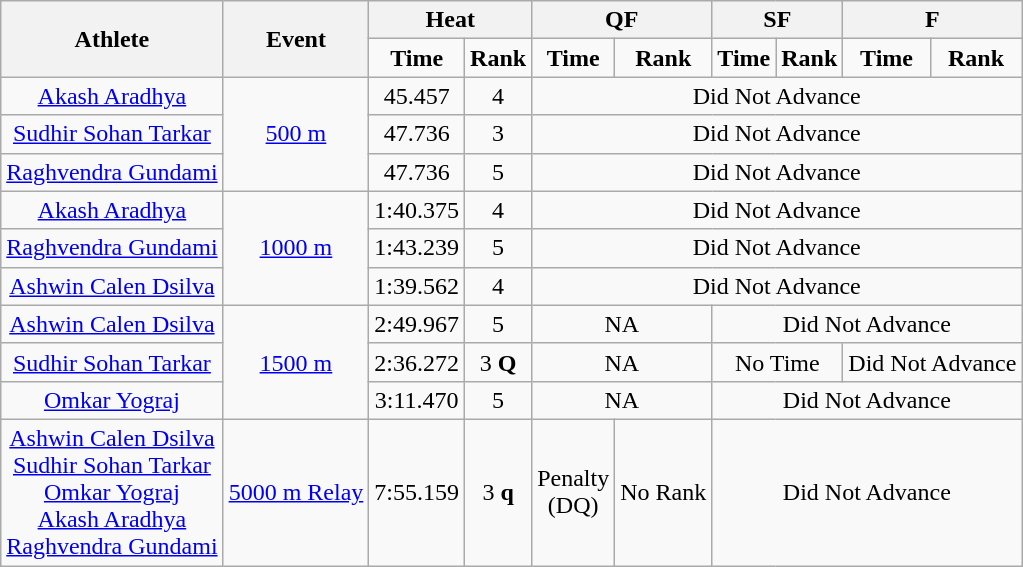<table class="wikitable" style="text-align:center">
<tr>
<th rowspan="2">Athlete</th>
<th rowspan="2">Event</th>
<th colspan="2">Heat</th>
<th colspan="2">QF</th>
<th colspan="2">SF</th>
<th colspan="2">F</th>
</tr>
<tr>
<td><strong>Time</strong></td>
<td><strong>Rank</strong></td>
<td><strong>Time</strong></td>
<td><strong>Rank</strong></td>
<td><strong>Time</strong></td>
<td><strong>Rank</strong></td>
<td><strong>Time</strong></td>
<td><strong>Rank</strong></td>
</tr>
<tr>
<td><a href='#'>Akash Aradhya</a></td>
<td rowspan="3"><a href='#'>500 m</a></td>
<td>45.457</td>
<td>4</td>
<td colspan="6">Did Not Advance</td>
</tr>
<tr>
<td><a href='#'>Sudhir Sohan Tarkar</a></td>
<td>47.736</td>
<td>3</td>
<td colspan="6">Did Not Advance</td>
</tr>
<tr>
<td><a href='#'>Raghvendra Gundami</a></td>
<td>47.736</td>
<td>5</td>
<td colspan="6">Did Not Advance</td>
</tr>
<tr>
<td><a href='#'>Akash Aradhya</a></td>
<td rowspan="3"><a href='#'>1000 m</a></td>
<td>1:40.375</td>
<td>4</td>
<td colspan="6">Did Not Advance</td>
</tr>
<tr>
<td><a href='#'>Raghvendra Gundami</a></td>
<td>1:43.239</td>
<td>5</td>
<td colspan="6">Did Not Advance</td>
</tr>
<tr>
<td><a href='#'>Ashwin Calen Dsilva</a></td>
<td>1:39.562</td>
<td>4</td>
<td colspan="6">Did Not Advance</td>
</tr>
<tr>
<td><a href='#'>Ashwin Calen Dsilva</a></td>
<td rowspan="3"><a href='#'>1500 m</a></td>
<td>2:49.967</td>
<td>5</td>
<td colspan="2">NA</td>
<td colspan="4">Did Not Advance</td>
</tr>
<tr>
<td><a href='#'>Sudhir Sohan Tarkar</a></td>
<td>2:36.272</td>
<td>3 <strong>Q</strong></td>
<td colspan="2">NA</td>
<td colspan="2">No Time</td>
<td colspan="2">Did Not Advance</td>
</tr>
<tr>
<td><a href='#'>Omkar Yograj</a></td>
<td>3:11.470</td>
<td>5</td>
<td colspan="2">NA</td>
<td colspan="4">Did Not Advance</td>
</tr>
<tr>
<td><a href='#'>Ashwin Calen Dsilva</a><br><a href='#'>Sudhir Sohan Tarkar</a><br><a href='#'>Omkar Yograj</a><br><a href='#'>Akash Aradhya</a><br><a href='#'>Raghvendra Gundami</a></td>
<td><a href='#'>5000 m Relay</a></td>
<td>7:55.159</td>
<td>3 <strong>q</strong></td>
<td>Penalty<br>(DQ)</td>
<td>No Rank</td>
<td colspan="4">Did Not Advance</td>
</tr>
</table>
